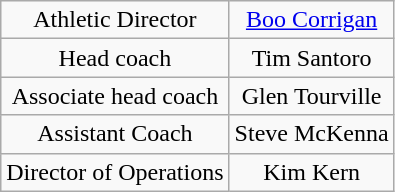<table class="wikitable" style="text-align: center;">
<tr>
<td>Athletic Director</td>
<td><a href='#'>Boo Corrigan</a></td>
</tr>
<tr>
<td>Head coach</td>
<td>Tim Santoro</td>
</tr>
<tr>
<td>Associate head coach</td>
<td>Glen Tourville</td>
</tr>
<tr>
<td>Assistant Coach</td>
<td>Steve McKenna</td>
</tr>
<tr>
<td>Director of Operations</td>
<td>Kim Kern</td>
</tr>
</table>
